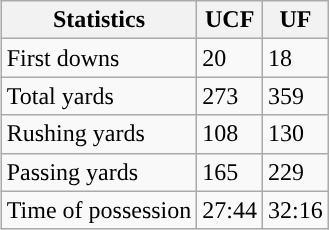<table class="wikitable" style="float: right;">
<tr>
<th>Statistics</th>
<th>UCF</th>
<th>UF</th>
</tr>
<tr>
<td>First downs</td>
<td>20</td>
<td>18</td>
</tr>
<tr>
<td>Total yards</td>
<td>273</td>
<td>359</td>
</tr>
<tr>
<td>Rushing yards</td>
<td>108</td>
<td>130</td>
</tr>
<tr>
<td>Passing yards</td>
<td>165</td>
<td>229</td>
</tr>
<tr>
<td>Time of possession</td>
<td>27:44</td>
<td>32:16</td>
</tr>
</table>
